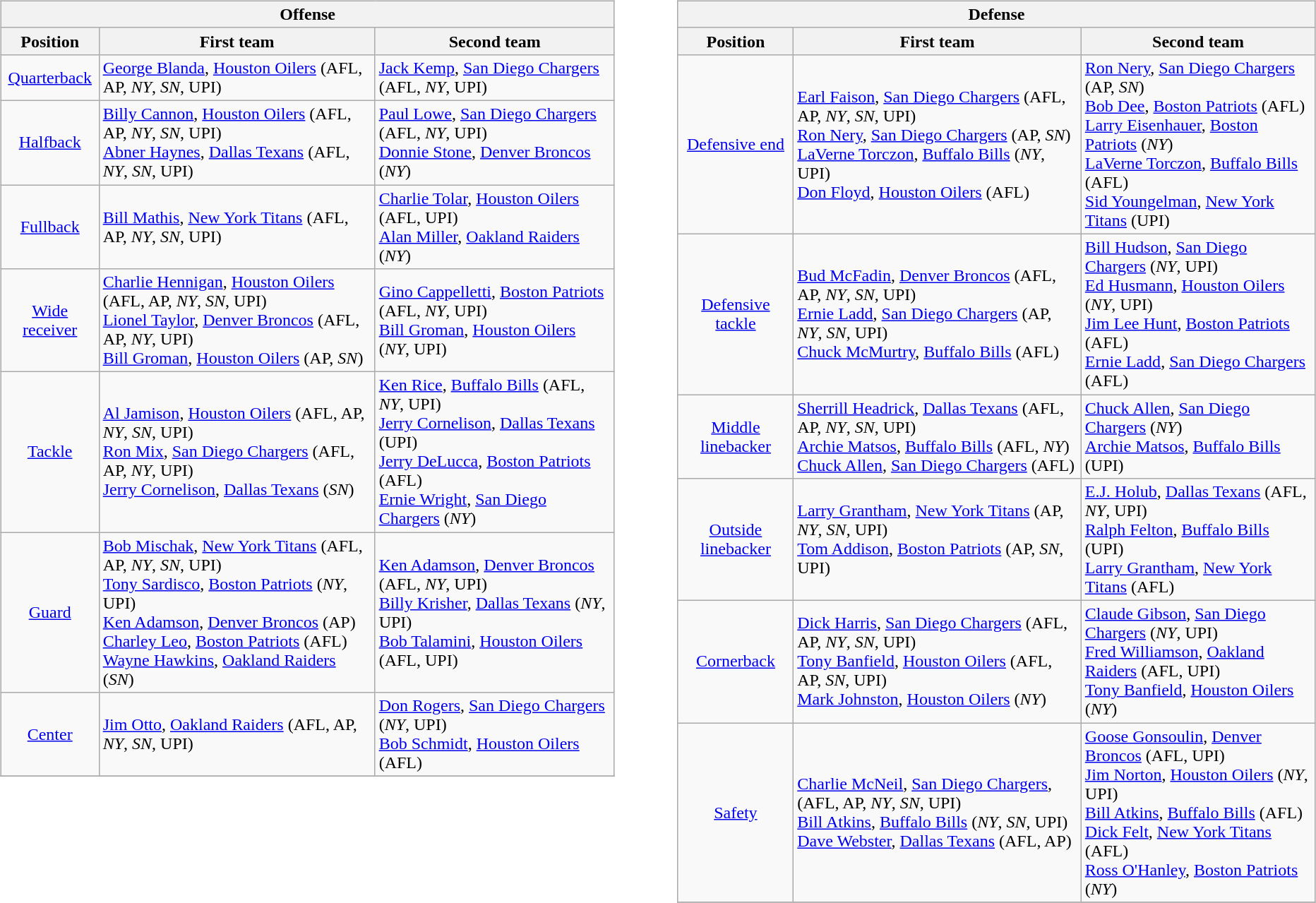<table border=0>
<tr valign="top">
<td><br><table class="wikitable">
<tr>
<th colspan=3>Offense</th>
</tr>
<tr>
<th>Position</th>
<th>First team</th>
<th>Second team</th>
</tr>
<tr>
<td align=center><a href='#'>Quarterback</a></td>
<td><a href='#'>George Blanda</a>, <a href='#'>Houston Oilers</a> (AFL, AP, <em>NY</em>, <em>SN</em>, UPI)</td>
<td><a href='#'>Jack Kemp</a>, <a href='#'>San Diego Chargers</a> (AFL, <em>NY</em>, UPI)</td>
</tr>
<tr>
<td align=center><a href='#'>Halfback</a></td>
<td><a href='#'>Billy Cannon</a>, <a href='#'>Houston Oilers</a> (AFL, AP, <em>NY</em>, <em>SN</em>, UPI)<br><a href='#'>Abner Haynes</a>, <a href='#'>Dallas Texans</a> (AFL, <em>NY</em>, <em>SN</em>, UPI)</td>
<td><a href='#'>Paul Lowe</a>, <a href='#'>San Diego Chargers</a> (AFL, <em>NY</em>, UPI)<br><a href='#'>Donnie Stone</a>, <a href='#'>Denver Broncos</a> (<em>NY</em>)</td>
</tr>
<tr>
<td align=center><a href='#'>Fullback</a></td>
<td><a href='#'>Bill Mathis</a>, <a href='#'>New York Titans</a> (AFL, AP, <em>NY</em>, <em>SN</em>, UPI)</td>
<td><a href='#'>Charlie Tolar</a>, <a href='#'>Houston Oilers</a> (AFL, UPI)<br><a href='#'>Alan Miller</a>, <a href='#'>Oakland Raiders</a> (<em>NY</em>)</td>
</tr>
<tr>
<td align=center><a href='#'>Wide receiver</a></td>
<td><a href='#'>Charlie Hennigan</a>, <a href='#'>Houston Oilers</a> (AFL, AP, <em>NY</em>, <em>SN</em>, UPI)<br><a href='#'>Lionel Taylor</a>, <a href='#'>Denver Broncos</a> (AFL, AP, <em>NY</em>, UPI)<br><a href='#'>Bill Groman</a>, <a href='#'>Houston Oilers</a> (AP, <em>SN</em>)</td>
<td><a href='#'>Gino Cappelletti</a>, <a href='#'>Boston Patriots</a> (AFL, <em>NY</em>, UPI)<br><a href='#'>Bill Groman</a>, <a href='#'>Houston Oilers</a> (<em>NY</em>, UPI)</td>
</tr>
<tr>
<td align=center><a href='#'>Tackle</a></td>
<td><a href='#'>Al Jamison</a>, <a href='#'>Houston Oilers</a> (AFL, AP, <em>NY</em>, <em>SN</em>, UPI)<br><a href='#'>Ron Mix</a>, <a href='#'>San Diego Chargers</a> (AFL, AP, <em>NY</em>, UPI)<br><a href='#'>Jerry Cornelison</a>, <a href='#'>Dallas Texans</a> (<em>SN</em>)</td>
<td><a href='#'>Ken Rice</a>, <a href='#'>Buffalo Bills</a> (AFL, <em>NY</em>, UPI)<br><a href='#'>Jerry Cornelison</a>, <a href='#'>Dallas Texans</a> (UPI)<br><a href='#'>Jerry DeLucca</a>, <a href='#'>Boston Patriots</a> (AFL)<br><a href='#'>Ernie Wright</a>, <a href='#'>San Diego Chargers</a> (<em>NY</em>)</td>
</tr>
<tr>
<td align=center><a href='#'>Guard</a></td>
<td><a href='#'>Bob Mischak</a>, <a href='#'>New York Titans</a> (AFL, AP, <em>NY</em>, <em>SN</em>, UPI)<br><a href='#'>Tony Sardisco</a>, <a href='#'>Boston Patriots</a> (<em>NY</em>, UPI)<br><a href='#'>Ken Adamson</a>, <a href='#'>Denver Broncos</a> (AP)<br><a href='#'>Charley Leo</a>, <a href='#'>Boston Patriots</a> (AFL)<br><a href='#'>Wayne Hawkins</a>, <a href='#'>Oakland Raiders</a> (<em>SN</em>)</td>
<td><a href='#'>Ken Adamson</a>, <a href='#'>Denver Broncos</a> (AFL, <em>NY</em>, UPI)<br><a href='#'>Billy Krisher</a>, <a href='#'>Dallas Texans</a> (<em>NY</em>, UPI)<br><a href='#'>Bob Talamini</a>, <a href='#'>Houston Oilers</a> (AFL, UPI)</td>
</tr>
<tr>
<td align=center><a href='#'>Center</a></td>
<td><a href='#'>Jim Otto</a>, <a href='#'>Oakland Raiders</a> (AFL, AP, <em>NY</em>, <em>SN</em>, UPI)</td>
<td><a href='#'>Don Rogers</a>, <a href='#'>San Diego Chargers</a> (<em>NY</em>, UPI)<br><a href='#'>Bob Schmidt</a>, <a href='#'>Houston Oilers</a> (AFL)</td>
</tr>
<tr>
</tr>
</table>
</td>
<td style="padding-left:40px;"><br><table class="wikitable">
<tr>
<th colspan=3>Defense</th>
</tr>
<tr>
<th>Position</th>
<th>First team</th>
<th>Second team</th>
</tr>
<tr>
<td align=center><a href='#'>Defensive end</a></td>
<td><a href='#'>Earl Faison</a>, <a href='#'>San Diego Chargers</a> (AFL, AP, <em>NY</em>, <em>SN</em>, UPI)<br><a href='#'>Ron Nery</a>, <a href='#'>San Diego Chargers</a> (AP, <em>SN</em>)<br><a href='#'>LaVerne Torczon</a>, <a href='#'>Buffalo Bills</a> (<em>NY</em>, UPI)<br><a href='#'>Don Floyd</a>, <a href='#'>Houston Oilers</a> (AFL)</td>
<td><a href='#'>Ron Nery</a>, <a href='#'>San Diego Chargers</a> (AP, <em>SN</em>)<br><a href='#'>Bob Dee</a>, <a href='#'>Boston Patriots</a> (AFL)<br><a href='#'>Larry Eisenhauer</a>, <a href='#'>Boston Patriots</a> (<em>NY</em>)<br><a href='#'>LaVerne Torczon</a>, <a href='#'>Buffalo Bills</a> (AFL)<br><a href='#'>Sid Youngelman</a>, <a href='#'>New York Titans</a> (UPI)</td>
</tr>
<tr>
<td align=center><a href='#'>Defensive tackle</a></td>
<td><a href='#'>Bud McFadin</a>, <a href='#'>Denver Broncos</a> (AFL, AP, <em>NY</em>, <em>SN</em>, UPI)<br><a href='#'>Ernie Ladd</a>, <a href='#'>San Diego Chargers</a> (AP, <em>NY</em>, <em>SN</em>, UPI)<br><a href='#'>Chuck McMurtry</a>, <a href='#'>Buffalo Bills</a> (AFL)</td>
<td><a href='#'>Bill Hudson</a>, <a href='#'>San Diego Chargers</a> (<em>NY</em>, UPI)<br><a href='#'>Ed Husmann</a>, <a href='#'>Houston Oilers</a> (<em>NY</em>, UPI)<br><a href='#'>Jim Lee Hunt</a>, <a href='#'>Boston Patriots</a> (AFL)<br><a href='#'>Ernie Ladd</a>, <a href='#'>San Diego Chargers</a> (AFL)</td>
</tr>
<tr>
<td align=center><a href='#'>Middle linebacker</a></td>
<td><a href='#'>Sherrill Headrick</a>, <a href='#'>Dallas Texans</a> (AFL, AP, <em>NY</em>, <em>SN</em>, UPI)<br><a href='#'>Archie Matsos</a>, <a href='#'>Buffalo Bills</a> (AFL, <em>NY</em>)<br><a href='#'>Chuck Allen</a>, <a href='#'>San Diego Chargers</a> (AFL)</td>
<td><a href='#'>Chuck Allen</a>, <a href='#'>San Diego Chargers</a> (<em>NY</em>)<br><a href='#'>Archie Matsos</a>, <a href='#'>Buffalo Bills</a> (UPI)</td>
</tr>
<tr>
<td align=center><a href='#'>Outside linebacker</a></td>
<td><a href='#'>Larry Grantham</a>, <a href='#'>New York Titans</a> (AP, <em>NY</em>, <em>SN</em>, UPI)<br><a href='#'>Tom Addison</a>, <a href='#'>Boston Patriots</a> (AP, <em>SN</em>, UPI)</td>
<td><a href='#'>E.J. Holub</a>, <a href='#'>Dallas Texans</a> (AFL, <em>NY</em>, UPI)<br><a href='#'>Ralph Felton</a>, <a href='#'>Buffalo Bills</a> (UPI)<br><a href='#'>Larry Grantham</a>, <a href='#'>New York Titans</a> (AFL)</td>
</tr>
<tr>
<td align=center><a href='#'>Cornerback</a></td>
<td><a href='#'>Dick Harris</a>, <a href='#'>San Diego Chargers</a> (AFL, AP, <em>NY</em>, <em>SN</em>, UPI)<br><a href='#'>Tony Banfield</a>, <a href='#'>Houston Oilers</a> (AFL, AP, <em>SN</em>, UPI)<br><a href='#'>Mark Johnston</a>, <a href='#'>Houston Oilers</a> (<em>NY</em>)</td>
<td><a href='#'>Claude Gibson</a>, <a href='#'>San Diego Chargers</a> (<em>NY</em>, UPI)<br><a href='#'>Fred Williamson</a>, <a href='#'>Oakland Raiders</a> (AFL, UPI)<br><a href='#'>Tony Banfield</a>, <a href='#'>Houston Oilers</a> (<em>NY</em>)</td>
</tr>
<tr>
<td align=center><a href='#'>Safety</a></td>
<td><a href='#'>Charlie McNeil</a>, <a href='#'>San Diego Chargers</a>, (AFL, AP, <em>NY</em>, <em>SN</em>, UPI)<br><a href='#'>Bill Atkins</a>, <a href='#'>Buffalo Bills</a> (<em>NY</em>, <em>SN</em>, UPI)<br><a href='#'>Dave Webster</a>, <a href='#'>Dallas Texans</a> (AFL, AP)</td>
<td><a href='#'>Goose Gonsoulin</a>, <a href='#'>Denver Broncos</a> (AFL, UPI)<br><a href='#'>Jim Norton</a>, <a href='#'>Houston Oilers</a> (<em>NY</em>, UPI)<br><a href='#'>Bill Atkins</a>, <a href='#'>Buffalo Bills</a> (AFL)<br><a href='#'>Dick Felt</a>, <a href='#'>New York Titans</a> (AFL)<br><a href='#'>Ross O'Hanley</a>, <a href='#'>Boston Patriots</a> (<em>NY</em>)</td>
</tr>
<tr>
</tr>
</table>
</td>
</tr>
</table>
